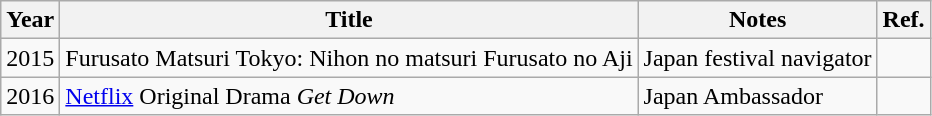<table class="wikitable">
<tr>
<th>Year</th>
<th>Title</th>
<th>Notes</th>
<th>Ref.</th>
</tr>
<tr>
<td>2015</td>
<td>Furusato Matsuri Tokyo: Nihon no matsuri Furusato no Aji</td>
<td>Japan festival navigator</td>
<td></td>
</tr>
<tr>
<td>2016</td>
<td><a href='#'>Netflix</a> Original Drama <em>Get Down</em></td>
<td>Japan Ambassador</td>
<td></td>
</tr>
</table>
